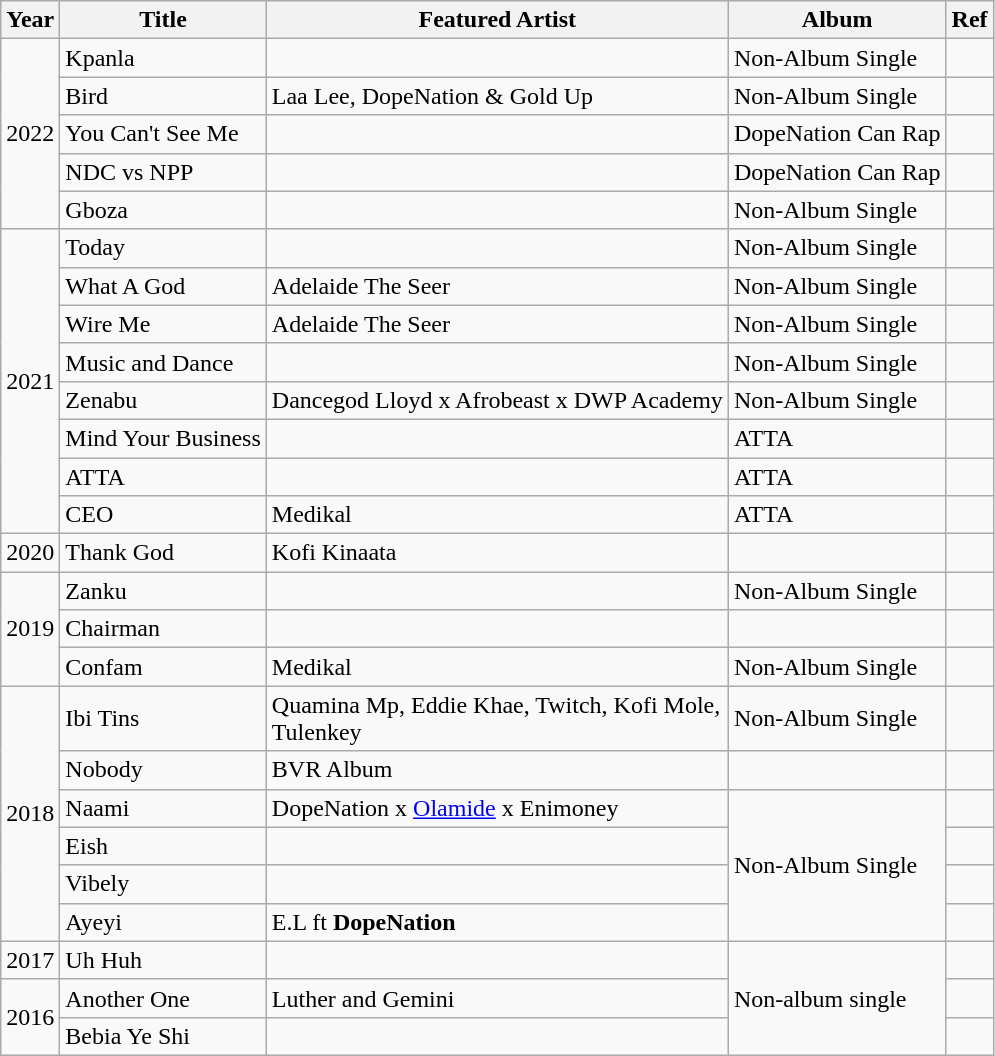<table class="wikitable">
<tr>
<th>Year</th>
<th>Title</th>
<th>Featured Artist</th>
<th>Album</th>
<th>Ref</th>
</tr>
<tr>
<td rowspan="5">2022</td>
<td>Kpanla</td>
<td></td>
<td>Non-Album Single</td>
<td></td>
</tr>
<tr>
<td>Bird</td>
<td>Laa Lee, DopeNation & Gold Up</td>
<td>Non-Album Single</td>
<td></td>
</tr>
<tr>
<td>You Can't See Me</td>
<td></td>
<td>DopeNation Can Rap</td>
<td></td>
</tr>
<tr>
<td>NDC vs NPP</td>
<td></td>
<td>DopeNation Can Rap</td>
<td></td>
</tr>
<tr>
<td>Gboza</td>
<td></td>
<td>Non-Album Single</td>
<td></td>
</tr>
<tr>
<td rowspan="8">2021</td>
<td>Today</td>
<td></td>
<td>Non-Album Single</td>
<td></td>
</tr>
<tr>
<td>What A God</td>
<td>Adelaide The Seer</td>
<td>Non-Album Single</td>
<td></td>
</tr>
<tr>
<td>Wire Me</td>
<td>Adelaide The Seer</td>
<td>Non-Album Single</td>
<td></td>
</tr>
<tr>
<td>Music and Dance</td>
<td></td>
<td>Non-Album Single</td>
<td></td>
</tr>
<tr>
<td>Zenabu</td>
<td>Dancegod Lloyd x Afrobeast x DWP Academy</td>
<td>Non-Album Single</td>
<td></td>
</tr>
<tr>
<td>Mind Your Business</td>
<td></td>
<td>ATTA</td>
<td></td>
</tr>
<tr>
<td>ATTA</td>
<td></td>
<td>ATTA</td>
<td></td>
</tr>
<tr>
<td>CEO</td>
<td>Medikal</td>
<td>ATTA</td>
<td></td>
</tr>
<tr>
<td>2020</td>
<td>Thank God</td>
<td>Kofi Kinaata</td>
<td></td>
<td></td>
</tr>
<tr>
<td rowspan="3">2019</td>
<td>Zanku</td>
<td></td>
<td>Non-Album Single</td>
<td></td>
</tr>
<tr>
<td>Chairman</td>
<td></td>
<td></td>
<td></td>
</tr>
<tr>
<td>Confam</td>
<td>Medikal</td>
<td>Non-Album Single</td>
<td></td>
</tr>
<tr>
<td rowspan="6">2018</td>
<td>Ibi Tins</td>
<td>Quamina Mp, Eddie Khae, Twitch, Kofi Mole,<br>Tulenkey</td>
<td>Non-Album Single</td>
<td></td>
</tr>
<tr>
<td>Nobody</td>
<td>BVR Album</td>
<td></td>
</tr>
<tr>
<td>Naami</td>
<td>DopeNation x <a href='#'>Olamide</a> x Enimoney</td>
<td rowspan="4">Non-Album Single</td>
<td></td>
</tr>
<tr>
<td>Eish</td>
<td></td>
<td></td>
</tr>
<tr>
<td>Vibely</td>
<td></td>
<td></td>
</tr>
<tr>
<td>Ayeyi</td>
<td>E.L ft <strong>DopeNation</strong></td>
<td></td>
</tr>
<tr>
<td>2017</td>
<td>Uh Huh</td>
<td></td>
<td rowspan="5">Non-album single</td>
<td></td>
</tr>
<tr>
<td rowspan="2">2016</td>
<td>Another One</td>
<td>Luther and Gemini</td>
<td></td>
</tr>
<tr>
<td>Bebia Ye Shi</td>
<td></td>
<td></td>
</tr>
</table>
